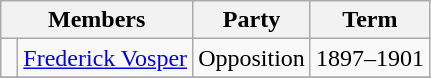<table class="wikitable">
<tr>
<th colspan="2">Members</th>
<th>Party</th>
<th>Term</th>
</tr>
<tr>
<td> </td>
<td><a href='#'>Frederick Vosper</a></td>
<td>Opposition</td>
<td>1897–1901</td>
</tr>
<tr>
</tr>
</table>
